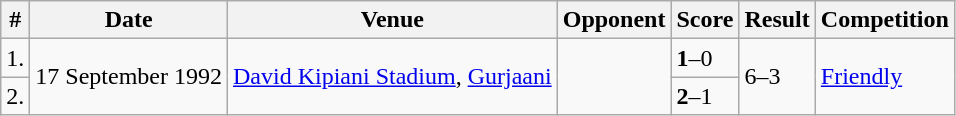<table class="wikitable">
<tr>
<th>#</th>
<th>Date</th>
<th>Venue</th>
<th>Opponent</th>
<th>Score</th>
<th>Result</th>
<th>Competition</th>
</tr>
<tr>
<td>1.</td>
<td rowspan="2">17 September 1992</td>
<td rowspan="2"><a href='#'>David Kipiani Stadium</a>, <a href='#'>Gurjaani</a></td>
<td rowspan="2"></td>
<td><strong>1</strong>–0</td>
<td rowspan="2">6–3</td>
<td rowspan="2"><a href='#'>Friendly</a></td>
</tr>
<tr>
<td>2.</td>
<td><strong>2</strong>–1</td>
</tr>
</table>
